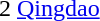<table cellspacing="0" cellpadding="0">
<tr>
<td><div>2 </div></td>
<td><a href='#'>Qingdao</a></td>
</tr>
</table>
